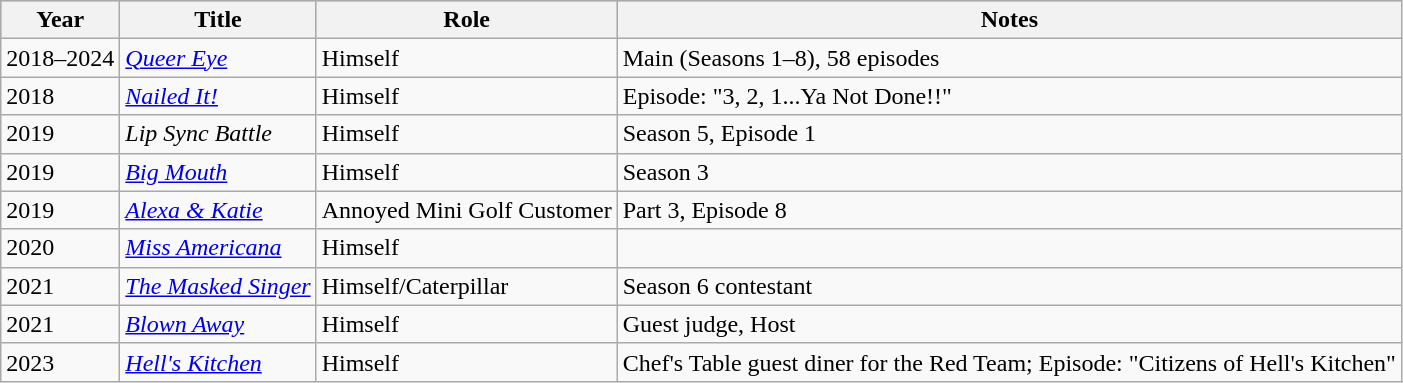<table class="wikitable sortable">
<tr style="background:#b0c4de; text-align:center;">
<th>Year</th>
<th>Title</th>
<th>Role</th>
<th class="unsortable">Notes</th>
</tr>
<tr>
<td>2018–2024</td>
<td><em><a href='#'>Queer Eye</a></em></td>
<td>Himself</td>
<td>Main (Seasons 1–8), 58 episodes</td>
</tr>
<tr>
<td>2018</td>
<td><em><a href='#'>Nailed It!</a></em></td>
<td>Himself</td>
<td>Episode: "3, 2, 1...Ya Not Done!!"</td>
</tr>
<tr>
<td>2019</td>
<td><em>Lip Sync Battle</em></td>
<td>Himself</td>
<td>Season 5, Episode 1</td>
</tr>
<tr>
<td>2019</td>
<td><em><a href='#'>Big Mouth</a></em></td>
<td>Himself</td>
<td>Season 3</td>
</tr>
<tr>
<td>2019</td>
<td><em><a href='#'>Alexa & Katie</a></em></td>
<td>Annoyed Mini Golf Customer</td>
<td>Part 3, Episode 8</td>
</tr>
<tr>
<td>2020</td>
<td><em><a href='#'>Miss Americana</a></em></td>
<td>Himself</td>
<td></td>
</tr>
<tr>
<td>2021</td>
<td><em><a href='#'>The Masked Singer</a></em></td>
<td>Himself/Caterpillar</td>
<td>Season 6 contestant</td>
</tr>
<tr>
<td>2021</td>
<td><em><a href='#'>Blown Away</a></em></td>
<td>Himself</td>
<td>Guest judge, Host</td>
</tr>
<tr>
<td>2023</td>
<td><em><a href='#'>Hell's Kitchen</a></em></td>
<td>Himself</td>
<td>Chef's Table guest diner for the Red Team; Episode: "Citizens of Hell's Kitchen"</td>
</tr>
</table>
